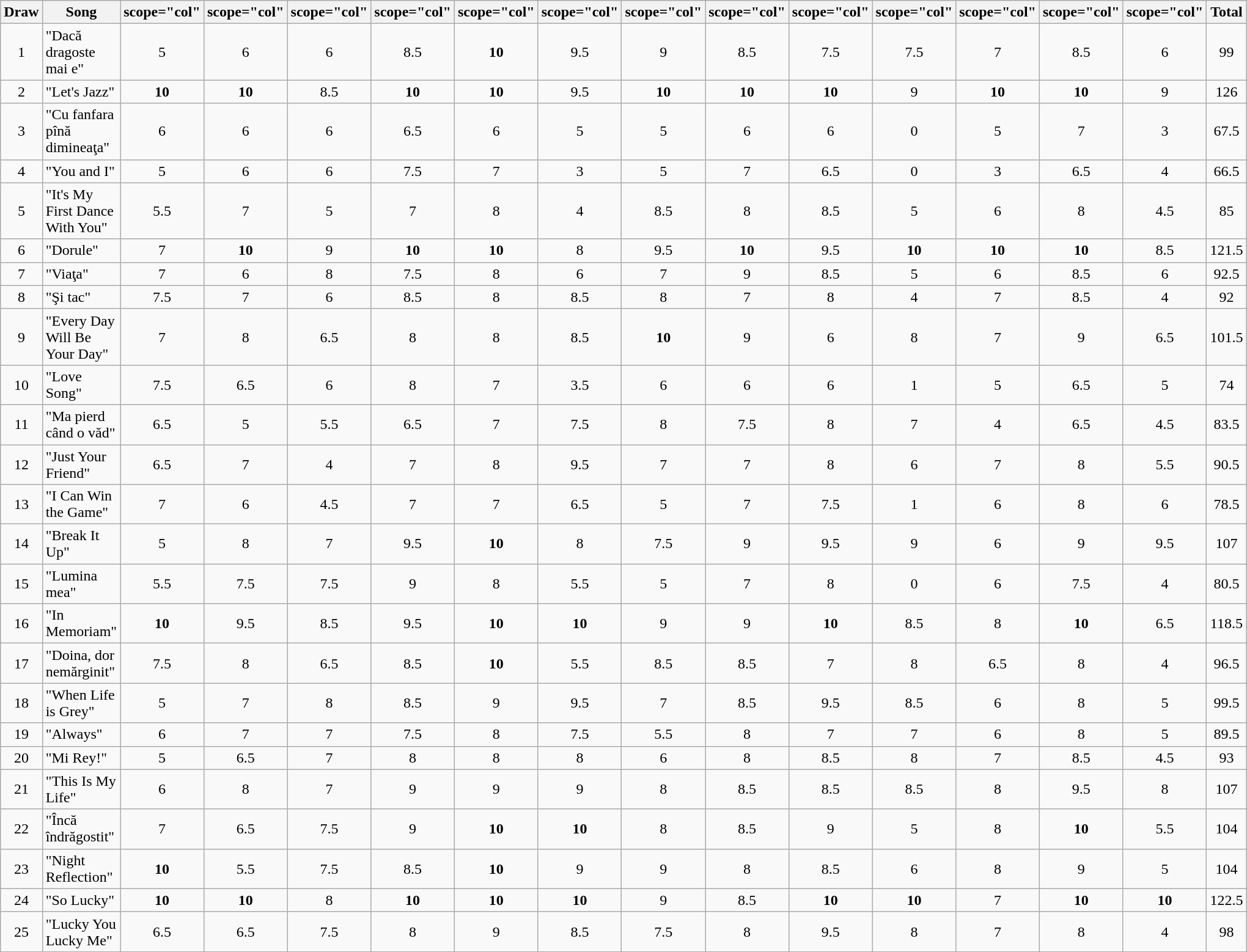<table class="wikitable collapsible" style="margin: 1em auto 1em auto; text-align:center;">
<tr>
<th>Draw</th>
<th>Song</th>
<th>scope="col" </th>
<th>scope="col" </th>
<th>scope="col" </th>
<th>scope="col" </th>
<th>scope="col" </th>
<th>scope="col" </th>
<th>scope="col" </th>
<th>scope="col" </th>
<th>scope="col" </th>
<th>scope="col" </th>
<th>scope="col" </th>
<th>scope="col" </th>
<th>scope="col" </th>
<th>Total</th>
</tr>
<tr>
<td>1</td>
<td align="left">"Dacă dragoste mai e"</td>
<td>5</td>
<td>6</td>
<td>6</td>
<td>8.5</td>
<td><strong>10</strong></td>
<td>9.5</td>
<td>9</td>
<td>8.5</td>
<td>7.5</td>
<td>7.5</td>
<td>7</td>
<td>8.5</td>
<td>6</td>
<td>99</td>
</tr>
<tr>
<td>2</td>
<td align="left">"Let's Jazz"</td>
<td><strong>10</strong></td>
<td><strong>10</strong></td>
<td>8.5</td>
<td><strong>10</strong></td>
<td><strong>10</strong></td>
<td>9.5</td>
<td><strong>10</strong></td>
<td><strong>10</strong></td>
<td><strong>10</strong></td>
<td>9</td>
<td><strong>10</strong></td>
<td><strong>10</strong></td>
<td>9</td>
<td>126</td>
</tr>
<tr>
<td>3</td>
<td align="left">"Cu fanfara pînă dimineaţa"</td>
<td>6</td>
<td>6</td>
<td>6</td>
<td>6.5</td>
<td>6</td>
<td>5</td>
<td>5</td>
<td>6</td>
<td>6</td>
<td>0</td>
<td>5</td>
<td>7</td>
<td>3</td>
<td>67.5</td>
</tr>
<tr>
<td>4</td>
<td align="left">"You and I"</td>
<td>5</td>
<td>6</td>
<td>6</td>
<td>7.5</td>
<td>7</td>
<td>3</td>
<td>5</td>
<td>7</td>
<td>6.5</td>
<td>0</td>
<td>3</td>
<td>6.5</td>
<td>4</td>
<td>66.5</td>
</tr>
<tr>
<td>5</td>
<td align="left">"It's My First Dance With You"</td>
<td>5.5</td>
<td>7</td>
<td>5</td>
<td>7</td>
<td>8</td>
<td>4</td>
<td>8.5</td>
<td>8</td>
<td>8.5</td>
<td>5</td>
<td>6</td>
<td>8</td>
<td>4.5</td>
<td>85</td>
</tr>
<tr>
<td>6</td>
<td align="left">"Dorule"</td>
<td>7</td>
<td><strong>10</strong></td>
<td>9</td>
<td><strong>10</strong></td>
<td><strong>10</strong></td>
<td>8</td>
<td>9.5</td>
<td><strong>10</strong></td>
<td>9.5</td>
<td><strong>10</strong></td>
<td><strong>10</strong></td>
<td><strong>10</strong></td>
<td>8.5</td>
<td>121.5</td>
</tr>
<tr>
<td>7</td>
<td align="left">"Viaţa"</td>
<td>7</td>
<td>6</td>
<td>8</td>
<td>7.5</td>
<td>8</td>
<td>6</td>
<td>7</td>
<td>9</td>
<td>8.5</td>
<td>5</td>
<td>6</td>
<td>8.5</td>
<td>6</td>
<td>92.5</td>
</tr>
<tr>
<td>8</td>
<td align="left">"Şi tac"</td>
<td>7.5</td>
<td>7</td>
<td>6</td>
<td>8.5</td>
<td>8</td>
<td>8.5</td>
<td>8</td>
<td>7</td>
<td>8</td>
<td>4</td>
<td>7</td>
<td>8.5</td>
<td>4</td>
<td>92</td>
</tr>
<tr>
<td>9</td>
<td align="left">"Every Day Will Be Your Day"</td>
<td>7</td>
<td>8</td>
<td>6.5</td>
<td>8</td>
<td>8</td>
<td>8.5</td>
<td><strong>10</strong></td>
<td>9</td>
<td>6</td>
<td>8</td>
<td>7</td>
<td>9</td>
<td>6.5</td>
<td>101.5</td>
</tr>
<tr>
<td>10</td>
<td align="left">"Love Song"</td>
<td>7.5</td>
<td>6.5</td>
<td>6</td>
<td>8</td>
<td>7</td>
<td>3.5</td>
<td>6</td>
<td>6</td>
<td>6</td>
<td>1</td>
<td>5</td>
<td>6.5</td>
<td>5</td>
<td>74</td>
</tr>
<tr>
<td>11</td>
<td align="left">"Ma pierd când o văd"</td>
<td>6.5</td>
<td>5</td>
<td>5.5</td>
<td>6.5</td>
<td>7</td>
<td>7.5</td>
<td>8</td>
<td>7.5</td>
<td>8</td>
<td>7</td>
<td>4</td>
<td>6.5</td>
<td>4.5</td>
<td>83.5</td>
</tr>
<tr>
<td>12</td>
<td align="left">"Just Your Friend"</td>
<td>6.5</td>
<td>7</td>
<td>4</td>
<td>7</td>
<td>8</td>
<td>9.5</td>
<td>7</td>
<td>7</td>
<td>8</td>
<td>6</td>
<td>7</td>
<td>8</td>
<td>5.5</td>
<td>90.5</td>
</tr>
<tr>
<td>13</td>
<td align="left">"I Can Win the Game"</td>
<td>7</td>
<td>6</td>
<td>4.5</td>
<td>7</td>
<td>7</td>
<td>6.5</td>
<td>5</td>
<td>7</td>
<td>7.5</td>
<td>1</td>
<td>6</td>
<td>8</td>
<td>6</td>
<td>78.5</td>
</tr>
<tr>
<td>14</td>
<td align="left">"Break It Up"</td>
<td>5</td>
<td>8</td>
<td>7</td>
<td>9.5</td>
<td><strong>10</strong></td>
<td>8</td>
<td>7.5</td>
<td>9</td>
<td>9.5</td>
<td>9</td>
<td>6</td>
<td>9</td>
<td>9.5</td>
<td>107</td>
</tr>
<tr>
<td>15</td>
<td align="left">"Lumina mea"</td>
<td>5.5</td>
<td>7.5</td>
<td>7.5</td>
<td>9</td>
<td>8</td>
<td>5.5</td>
<td>5</td>
<td>7</td>
<td>8</td>
<td>0</td>
<td>6</td>
<td>7.5</td>
<td>4</td>
<td>80.5</td>
</tr>
<tr>
<td>16</td>
<td align="left">"In Memoriam"</td>
<td><strong>10</strong></td>
<td>9.5</td>
<td>8.5</td>
<td>9.5</td>
<td><strong>10</strong></td>
<td><strong>10</strong></td>
<td>9</td>
<td>9</td>
<td><strong>10</strong></td>
<td>8.5</td>
<td>8</td>
<td><strong>10</strong></td>
<td>6.5</td>
<td>118.5</td>
</tr>
<tr>
<td>17</td>
<td align="left">"Doina, dor nemărginit"</td>
<td>7.5</td>
<td>8</td>
<td>6.5</td>
<td>8.5</td>
<td><strong>10</strong></td>
<td>5.5</td>
<td>8.5</td>
<td>8.5</td>
<td>7</td>
<td>8</td>
<td>6.5</td>
<td>8</td>
<td>4</td>
<td>96.5</td>
</tr>
<tr>
<td>18</td>
<td align="left">"When Life is Grey"</td>
<td>5</td>
<td>7</td>
<td>8</td>
<td>8.5</td>
<td>9</td>
<td>9.5</td>
<td>7</td>
<td>8.5</td>
<td>9.5</td>
<td>8.5</td>
<td>6</td>
<td>8</td>
<td>5</td>
<td>99.5</td>
</tr>
<tr>
<td>19</td>
<td align="left">"Always"</td>
<td>6</td>
<td>7</td>
<td>7</td>
<td>7.5</td>
<td>8</td>
<td>7.5</td>
<td>5.5</td>
<td>8</td>
<td>7</td>
<td>7</td>
<td>6</td>
<td>8</td>
<td>5</td>
<td>89.5</td>
</tr>
<tr>
<td>20</td>
<td align="left">"Mi Rey!"</td>
<td>5</td>
<td>6.5</td>
<td>7</td>
<td>8</td>
<td>8</td>
<td>8</td>
<td>6</td>
<td>8</td>
<td>8.5</td>
<td>8</td>
<td>7</td>
<td>8.5</td>
<td>4.5</td>
<td>93</td>
</tr>
<tr>
<td>21</td>
<td align="left">"This Is My Life"</td>
<td>6</td>
<td>8</td>
<td>7</td>
<td>9</td>
<td>9</td>
<td>9</td>
<td>8</td>
<td>8.5</td>
<td>8.5</td>
<td>8.5</td>
<td>8</td>
<td>9.5</td>
<td>8</td>
<td>107</td>
</tr>
<tr>
<td>22</td>
<td align="left">"Încă îndrăgostit"</td>
<td>7</td>
<td>6.5</td>
<td>7.5</td>
<td>9</td>
<td><strong>10</strong></td>
<td><strong>10</strong></td>
<td>8</td>
<td>8.5</td>
<td>9</td>
<td>5</td>
<td>8</td>
<td><strong>10</strong></td>
<td>5.5</td>
<td>104</td>
</tr>
<tr>
<td>23</td>
<td align="left">"Night Reflection"</td>
<td><strong>10</strong></td>
<td>5.5</td>
<td>7.5</td>
<td>8.5</td>
<td><strong>10</strong></td>
<td>9</td>
<td>9</td>
<td>8</td>
<td>8.5</td>
<td>6</td>
<td>8</td>
<td>9</td>
<td>5</td>
<td>104</td>
</tr>
<tr>
<td>24</td>
<td align="left">"So Lucky"</td>
<td><strong>10</strong></td>
<td><strong>10</strong></td>
<td>8</td>
<td><strong>10</strong></td>
<td><strong>10</strong></td>
<td><strong>10</strong></td>
<td>9</td>
<td>8.5</td>
<td><strong>10</strong></td>
<td><strong>10</strong></td>
<td>7</td>
<td><strong>10</strong></td>
<td><strong>10</strong></td>
<td>122.5</td>
</tr>
<tr>
<td>25</td>
<td align="left">"Lucky You Lucky Me"</td>
<td>6.5</td>
<td>6.5</td>
<td>7.5</td>
<td>8</td>
<td>9</td>
<td>8.5</td>
<td>7.5</td>
<td>8</td>
<td>9.5</td>
<td>8</td>
<td>7</td>
<td>8</td>
<td>4</td>
<td>98</td>
</tr>
</table>
